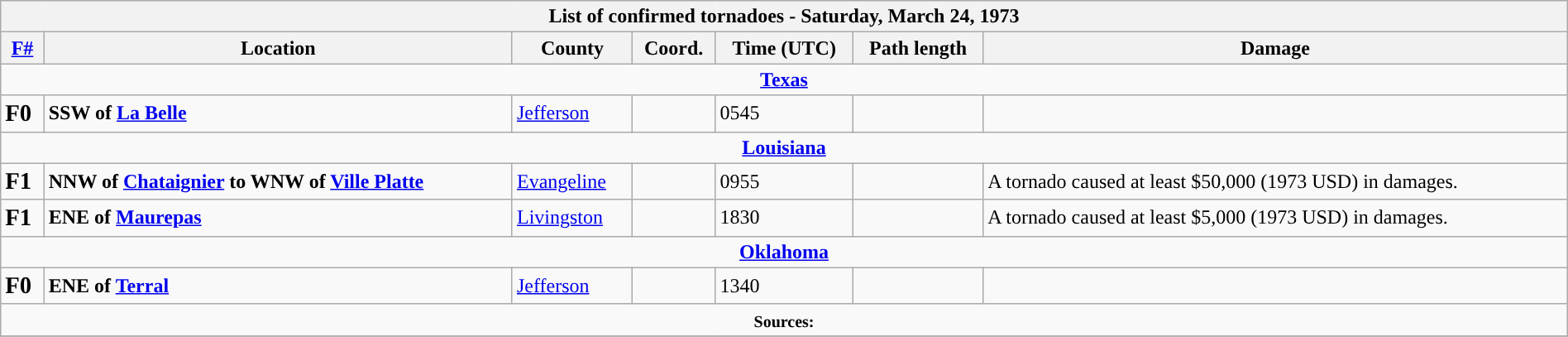<table class="wikitable collapsible" width="100%">
<tr>
<th colspan="7">List of confirmed tornadoes - Saturday, March 24, 1973</th>
</tr>
<tr>
<th><a href='#'>F#</a></th>
<th>Location</th>
<th>County</th>
<th>Coord.</th>
<th>Time (UTC)</th>
<th>Path length</th>
<th>Damage</th>
</tr>
<tr>
<td colspan="7" align=center><strong><a href='#'>Texas</a></strong></td>
</tr>
<tr>
<td><big><strong>F0</strong></big></td>
<td><strong>SSW of <a href='#'>La Belle</a></strong></td>
<td><a href='#'>Jefferson</a></td>
<td></td>
<td>0545</td>
<td></td>
<td></td>
</tr>
<tr>
<td colspan="7" align="center"><strong><a href='#'>Louisiana</a></strong></td>
</tr>
<tr>
<td><big><strong>F1</strong></big></td>
<td><strong>NNW of <a href='#'>Chataignier</a> to WNW of <a href='#'>Ville Platte</a></strong></td>
<td><a href='#'>Evangeline</a></td>
<td></td>
<td>0955</td>
<td></td>
<td>A tornado caused at least $50,000 (1973 USD) in damages.</td>
</tr>
<tr>
<td><big><strong>F1</strong></big></td>
<td><strong>ENE of <a href='#'>Maurepas</a></strong></td>
<td><a href='#'>Livingston</a></td>
<td></td>
<td>1830</td>
<td></td>
<td>A tornado caused at least $5,000 (1973 USD) in damages.</td>
</tr>
<tr>
<td colspan="7" align="center"><strong><a href='#'>Oklahoma</a></strong></td>
</tr>
<tr>
<td><big><strong>F0</strong></big></td>
<td><strong>ENE of <a href='#'>Terral</a></strong></td>
<td><a href='#'>Jefferson</a></td>
<td></td>
<td>1340</td>
<td></td>
<td></td>
</tr>
<tr>
<td colspan="7" align="center"><small><strong>Sources:</strong> </small></td>
</tr>
<tr>
</tr>
</table>
